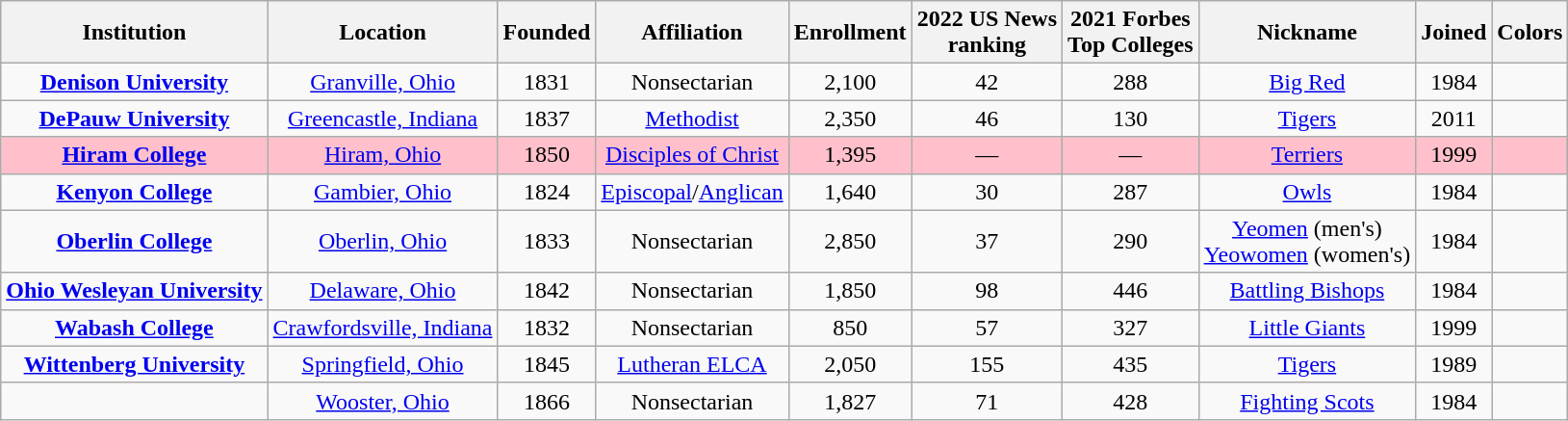<table class="wikitable sortable" style="text-align:center;">
<tr>
<th>Institution</th>
<th>Location</th>
<th>Founded</th>
<th>Affiliation</th>
<th>Enrollment</th>
<th>2022 US News<br>ranking</th>
<th>2021 Forbes<br>Top Colleges</th>
<th>Nickname</th>
<th>Joined</th>
<th>Colors</th>
</tr>
<tr>
<td><strong><a href='#'>Denison University</a></strong></td>
<td><a href='#'>Granville, Ohio</a></td>
<td>1831</td>
<td>Nonsectarian</td>
<td>2,100</td>
<td>42</td>
<td>288</td>
<td><a href='#'>Big Red</a></td>
<td>1984</td>
<td> </td>
</tr>
<tr>
<td><strong><a href='#'>DePauw University</a></strong></td>
<td><a href='#'>Greencastle, Indiana</a></td>
<td>1837</td>
<td><a href='#'>Methodist</a></td>
<td>2,350</td>
<td>46</td>
<td>130</td>
<td><a href='#'>Tigers</a></td>
<td>2011</td>
<td> </td>
</tr>
<tr bgcolor=pink>
<td><strong><a href='#'>Hiram College</a></strong></td>
<td><a href='#'>Hiram, Ohio</a></td>
<td>1850</td>
<td><a href='#'>Disciples of Christ</a></td>
<td>1,395</td>
<td>—</td>
<td>—</td>
<td><a href='#'>Terriers</a></td>
<td>1999</td>
<td> </td>
</tr>
<tr>
<td><strong><a href='#'>Kenyon College</a></strong></td>
<td><a href='#'>Gambier, Ohio</a></td>
<td>1824</td>
<td><a href='#'>Episcopal</a>/<a href='#'>Anglican</a></td>
<td>1,640</td>
<td>30</td>
<td>287</td>
<td><a href='#'>Owls</a></td>
<td>1984</td>
<td> </td>
</tr>
<tr>
<td><strong><a href='#'>Oberlin College</a></strong></td>
<td><a href='#'>Oberlin, Ohio</a></td>
<td>1833</td>
<td>Nonsectarian</td>
<td>2,850</td>
<td>37</td>
<td>290</td>
<td><a href='#'>Yeomen</a> (men's)<br><a href='#'>Yeowomen</a> (women's)</td>
<td>1984</td>
<td> </td>
</tr>
<tr>
<td><strong><a href='#'>Ohio Wesleyan University</a></strong></td>
<td><a href='#'>Delaware, Ohio</a></td>
<td>1842</td>
<td>Nonsectarian</td>
<td>1,850</td>
<td>98</td>
<td>446</td>
<td><a href='#'>Battling Bishops</a></td>
<td>1984</td>
<td> </td>
</tr>
<tr>
<td><strong><a href='#'>Wabash College</a></strong></td>
<td><a href='#'>Crawfordsville, Indiana</a></td>
<td>1832</td>
<td>Nonsectarian</td>
<td>850</td>
<td>57</td>
<td>327</td>
<td><a href='#'>Little Giants</a></td>
<td>1999</td>
<td></td>
</tr>
<tr>
<td><strong><a href='#'>Wittenberg University</a></strong></td>
<td><a href='#'>Springfield, Ohio</a></td>
<td>1845</td>
<td><a href='#'>Lutheran ELCA</a></td>
<td>2,050</td>
<td>155</td>
<td>435</td>
<td><a href='#'>Tigers</a></td>
<td>1989</td>
<td> </td>
</tr>
<tr>
<td><strong></strong></td>
<td><a href='#'>Wooster, Ohio</a></td>
<td>1866</td>
<td>Nonsectarian</td>
<td>1,827</td>
<td>71</td>
<td>428</td>
<td><a href='#'>Fighting Scots</a></td>
<td>1984</td>
<td> </td>
</tr>
</table>
